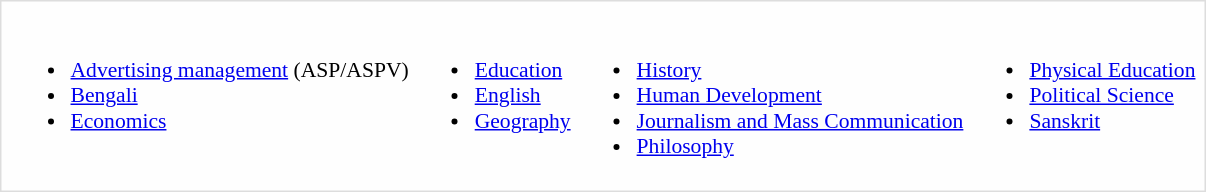<table style="border:1px solid #ddd; background:#fefefe; padding:3px; margin:0; margin:auto;">
<tr style="vertical-align:top; font-size:90%;">
<td><br><ul><li><a href='#'>Advertising management</a> (ASP/ASPV)</li><li><a href='#'>Bengali</a></li><li><a href='#'>Economics</a></li></ul></td>
<td><br><ul><li><a href='#'>Education</a></li><li><a href='#'>English</a></li><li><a href='#'>Geography</a></li></ul></td>
<td><br><ul><li><a href='#'>History</a></li><li><a href='#'>Human Development</a></li><li><a href='#'>Journalism and Mass Communication</a></li><li><a href='#'>Philosophy</a></li></ul></td>
<td><br><ul><li><a href='#'>Physical Education</a></li><li><a href='#'>Political Science</a></li><li><a href='#'>Sanskrit</a></li></ul></td>
</tr>
</table>
